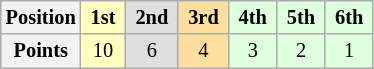<table class="wikitable" style="font-size:85%; text-align:center">
<tr>
<th>Position</th>
<td style="background:#ffffbf;"> <strong>1st</strong> </td>
<td style="background:#dfdfdf;"> <strong>2nd</strong> </td>
<td style="background:#ffdf9f;"> <strong>3rd</strong> </td>
<td style="background:#dfffdf;"> <strong>4th</strong> </td>
<td style="background:#dfffdf;"> <strong>5th</strong> </td>
<td style="background:#dfffdf;"> <strong>6th</strong> </td>
</tr>
<tr>
<th>Points</th>
<td style="background:#ffffbf;">10</td>
<td style="background:#dfdfdf;">6</td>
<td style="background:#ffdf9f;">4</td>
<td style="background:#dfffdf;">3</td>
<td style="background:#dfffdf;">2</td>
<td style="background:#dfffdf;">1</td>
</tr>
</table>
